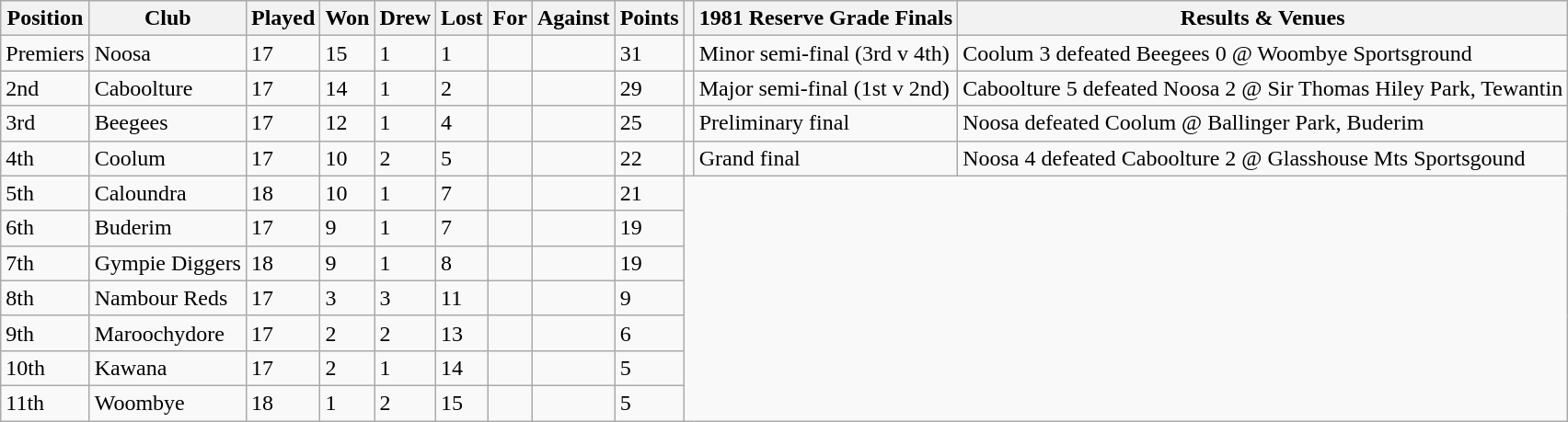<table class="wikitable">
<tr>
<th>Position</th>
<th>Club</th>
<th>Played</th>
<th>Won</th>
<th>Drew</th>
<th>Lost</th>
<th>For</th>
<th>Against</th>
<th>Points</th>
<th></th>
<th>1981 Reserve Grade Finals</th>
<th>Results & Venues</th>
</tr>
<tr>
<td>Premiers</td>
<td>Noosa</td>
<td>17</td>
<td>15</td>
<td>1</td>
<td>1</td>
<td></td>
<td></td>
<td>31</td>
<td></td>
<td>Minor semi-final (3rd v 4th)</td>
<td>Coolum 3 defeated Beegees 0 @ Woombye Sportsground</td>
</tr>
<tr>
<td>2nd</td>
<td>Caboolture</td>
<td>17</td>
<td>14</td>
<td>1</td>
<td>2</td>
<td></td>
<td></td>
<td>29</td>
<td></td>
<td>Major semi-final (1st v 2nd)</td>
<td>Caboolture 5 defeated Noosa 2 @ Sir Thomas Hiley Park, Tewantin</td>
</tr>
<tr>
<td>3rd</td>
<td>Beegees</td>
<td>17</td>
<td>12</td>
<td>1</td>
<td>4</td>
<td></td>
<td></td>
<td>25</td>
<td></td>
<td>Preliminary final</td>
<td>Noosa defeated Coolum @ Ballinger Park, Buderim</td>
</tr>
<tr>
<td>4th</td>
<td>Coolum</td>
<td>17</td>
<td>10</td>
<td>2</td>
<td>5</td>
<td></td>
<td></td>
<td>22</td>
<td></td>
<td>Grand final</td>
<td>Noosa 4 defeated Caboolture 2 @ Glasshouse Mts Sportsgound</td>
</tr>
<tr>
<td>5th</td>
<td>Caloundra</td>
<td>18</td>
<td>10</td>
<td>1</td>
<td>7</td>
<td></td>
<td></td>
<td>21</td>
</tr>
<tr>
<td>6th</td>
<td>Buderim</td>
<td>17</td>
<td>9</td>
<td>1</td>
<td>7</td>
<td></td>
<td></td>
<td>19</td>
</tr>
<tr>
<td>7th</td>
<td>Gympie Diggers</td>
<td>18</td>
<td>9</td>
<td>1</td>
<td>8</td>
<td></td>
<td></td>
<td>19</td>
</tr>
<tr>
<td>8th</td>
<td>Nambour Reds</td>
<td>17</td>
<td>3</td>
<td>3</td>
<td>11</td>
<td></td>
<td></td>
<td>9</td>
</tr>
<tr>
<td>9th</td>
<td>Maroochydore</td>
<td>17</td>
<td>2</td>
<td>2</td>
<td>13</td>
<td></td>
<td></td>
<td>6</td>
</tr>
<tr>
<td>10th</td>
<td>Kawana</td>
<td>17</td>
<td>2</td>
<td>1</td>
<td>14</td>
<td></td>
<td></td>
<td>5</td>
</tr>
<tr>
<td>11th</td>
<td>Woombye</td>
<td>18</td>
<td>1</td>
<td>2</td>
<td>15</td>
<td></td>
<td></td>
<td>5</td>
</tr>
</table>
